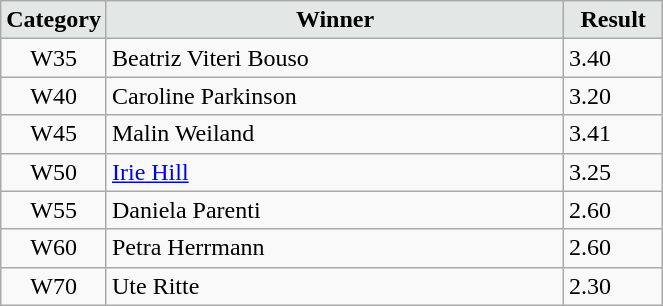<table class="wikitable" width=35%>
<tr>
<td width=15% align="center" bgcolor=#E3E7E6><strong>Category</strong></td>
<td align="center" bgcolor=#E3E7E6> <strong>Winner</strong></td>
<td width=15% align="center" bgcolor=#E3E7E6><strong>Result</strong></td>
</tr>
<tr>
<td align="center">W35</td>
<td> Beatriz Viteri Bouso</td>
<td>3.40</td>
</tr>
<tr>
<td align="center">W40</td>
<td> Caroline Parkinson</td>
<td>3.20</td>
</tr>
<tr>
<td align="center">W45</td>
<td> Malin Weiland</td>
<td>3.41</td>
</tr>
<tr>
<td align="center">W50</td>
<td> <a href='#'>Irie Hill</a></td>
<td>3.25</td>
</tr>
<tr>
<td align="center">W55</td>
<td> Daniela Parenti</td>
<td>2.60</td>
</tr>
<tr>
<td align="center">W60</td>
<td> Petra Herrmann</td>
<td>2.60</td>
</tr>
<tr>
<td align="center">W70</td>
<td> Ute Ritte</td>
<td>2.30</td>
</tr>
</table>
